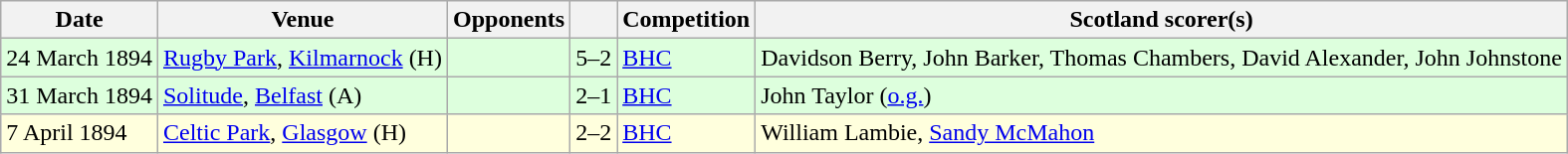<table class="wikitable">
<tr>
<th>Date</th>
<th>Venue</th>
<th>Opponents</th>
<th></th>
<th>Competition</th>
<th>Scotland scorer(s)</th>
</tr>
<tr bgcolor=#ddffdd>
<td>24 March 1894</td>
<td><a href='#'>Rugby Park</a>, <a href='#'>Kilmarnock</a> (H)</td>
<td></td>
<td align=center>5–2</td>
<td><a href='#'>BHC</a></td>
<td>Davidson Berry, John Barker, Thomas Chambers, David Alexander, John Johnstone</td>
</tr>
<tr bgcolor=#ddffdd>
<td>31 March 1894</td>
<td><a href='#'>Solitude</a>, <a href='#'>Belfast</a> (A)</td>
<td></td>
<td align=center>2–1</td>
<td><a href='#'>BHC</a></td>
<td>John Taylor (<a href='#'>o.g.</a>)</td>
</tr>
<tr bgcolor=#ffffdd>
<td>7 April 1894</td>
<td><a href='#'>Celtic Park</a>, <a href='#'>Glasgow</a> (H)</td>
<td></td>
<td align=center>2–2</td>
<td><a href='#'>BHC</a></td>
<td>William Lambie, <a href='#'>Sandy McMahon</a></td>
</tr>
</table>
